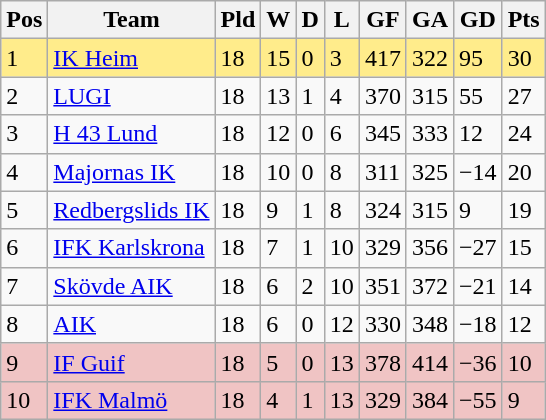<table class="wikitable">
<tr>
<th><span>Pos</span></th>
<th>Team</th>
<th><span>Pld</span></th>
<th><span>W</span></th>
<th><span>D</span></th>
<th><span>L</span></th>
<th><span>GF</span></th>
<th><span>GA</span></th>
<th><span>GD</span></th>
<th><span>Pts</span></th>
</tr>
<tr style="background:#ffec8b">
<td>1</td>
<td><a href='#'>IK Heim</a></td>
<td>18</td>
<td>15</td>
<td>0</td>
<td>3</td>
<td>417</td>
<td>322</td>
<td>95</td>
<td>30</td>
</tr>
<tr>
<td>2</td>
<td><a href='#'>LUGI</a></td>
<td>18</td>
<td>13</td>
<td>1</td>
<td>4</td>
<td>370</td>
<td>315</td>
<td>55</td>
<td>27</td>
</tr>
<tr>
<td>3</td>
<td><a href='#'>H 43 Lund</a></td>
<td>18</td>
<td>12</td>
<td>0</td>
<td>6</td>
<td>345</td>
<td>333</td>
<td>12</td>
<td>24</td>
</tr>
<tr>
<td>4</td>
<td><a href='#'>Majornas IK</a></td>
<td>18</td>
<td>10</td>
<td>0</td>
<td>8</td>
<td>311</td>
<td>325</td>
<td>−14</td>
<td>20</td>
</tr>
<tr>
<td>5</td>
<td><a href='#'>Redbergslids IK</a></td>
<td>18</td>
<td>9</td>
<td>1</td>
<td>8</td>
<td>324</td>
<td>315</td>
<td>9</td>
<td>19</td>
</tr>
<tr>
<td>6</td>
<td><a href='#'>IFK Karlskrona</a></td>
<td>18</td>
<td>7</td>
<td>1</td>
<td>10</td>
<td>329</td>
<td>356</td>
<td>−27</td>
<td>15</td>
</tr>
<tr>
<td>7</td>
<td><a href='#'>Skövde AIK</a></td>
<td>18</td>
<td>6</td>
<td>2</td>
<td>10</td>
<td>351</td>
<td>372</td>
<td>−21</td>
<td>14</td>
</tr>
<tr>
<td>8</td>
<td><a href='#'>AIK</a></td>
<td>18</td>
<td>6</td>
<td>0</td>
<td>12</td>
<td>330</td>
<td>348</td>
<td>−18</td>
<td>12</td>
</tr>
<tr align="left" style="background:#f0c4c4;">
<td>9</td>
<td><a href='#'>IF Guif</a></td>
<td>18</td>
<td>5</td>
<td>0</td>
<td>13</td>
<td>378</td>
<td>414</td>
<td>−36</td>
<td>10</td>
</tr>
<tr align="left" style="background:#f0c4c4;">
<td>10</td>
<td><a href='#'>IFK Malmö</a></td>
<td>18</td>
<td>4</td>
<td>1</td>
<td>13</td>
<td>329</td>
<td>384</td>
<td>−55</td>
<td>9</td>
</tr>
</table>
